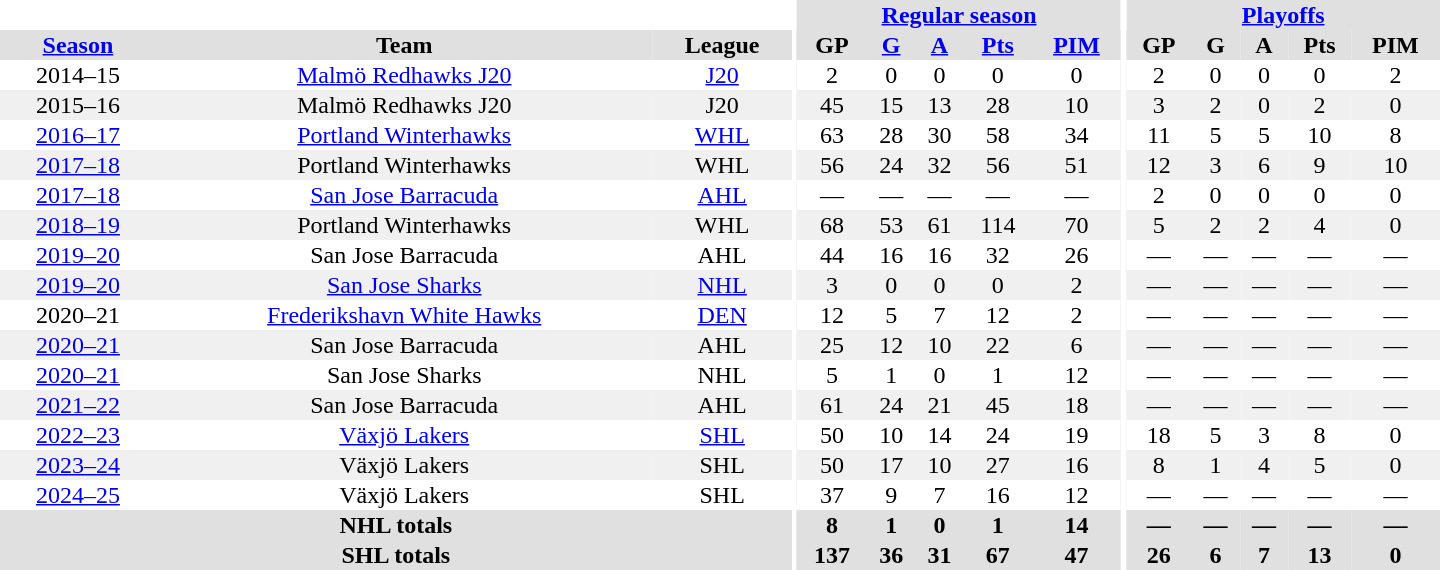<table border="0" cellpadding="1" cellspacing="0" style="text-align:center; width:60em">
<tr bgcolor="#e0e0e0">
<th colspan="3" bgcolor="#ffffff"></th>
<th rowspan="100" bgcolor="#ffffff"></th>
<th colspan="5"><a href='#'>Regular season</a></th>
<th rowspan="100" bgcolor="#ffffff"></th>
<th colspan="5"><a href='#'>Playoffs</a></th>
</tr>
<tr bgcolor="#e0e0e0">
<th><a href='#'>Season</a></th>
<th>Team</th>
<th>League</th>
<th>GP</th>
<th><a href='#'>G</a></th>
<th><a href='#'>A</a></th>
<th><a href='#'>Pts</a></th>
<th><a href='#'>PIM</a></th>
<th>GP</th>
<th>G</th>
<th>A</th>
<th>Pts</th>
<th>PIM</th>
</tr>
<tr>
<td>2014–15</td>
<td><a href='#'>Malmö Redhawks J20</a></td>
<td><a href='#'>J20</a></td>
<td>2</td>
<td>0</td>
<td>0</td>
<td>0</td>
<td>0</td>
<td>2</td>
<td>0</td>
<td>0</td>
<td>0</td>
<td>2</td>
</tr>
<tr bgcolor="#f0f0f0">
<td>2015–16</td>
<td>Malmö Redhawks J20</td>
<td>J20</td>
<td>45</td>
<td>15</td>
<td>13</td>
<td>28</td>
<td>10</td>
<td>3</td>
<td>2</td>
<td>0</td>
<td>2</td>
<td>0</td>
</tr>
<tr>
<td><a href='#'>2016–17</a></td>
<td><a href='#'>Portland Winterhawks</a></td>
<td><a href='#'>WHL</a></td>
<td>63</td>
<td>28</td>
<td>30</td>
<td>58</td>
<td>34</td>
<td>11</td>
<td>5</td>
<td>5</td>
<td>10</td>
<td>8</td>
</tr>
<tr bgcolor="#f0f0f0">
<td><a href='#'>2017–18</a></td>
<td>Portland Winterhawks</td>
<td>WHL</td>
<td>56</td>
<td>24</td>
<td>32</td>
<td>56</td>
<td>51</td>
<td>12</td>
<td>3</td>
<td>6</td>
<td>9</td>
<td>10</td>
</tr>
<tr>
<td><a href='#'>2017–18</a></td>
<td><a href='#'>San Jose Barracuda</a></td>
<td><a href='#'>AHL</a></td>
<td>—</td>
<td>—</td>
<td>—</td>
<td>—</td>
<td>—</td>
<td>2</td>
<td>0</td>
<td>0</td>
<td>0</td>
<td>0</td>
</tr>
<tr bgcolor="#f0f0f0">
<td><a href='#'>2018–19</a></td>
<td>Portland Winterhawks</td>
<td>WHL</td>
<td>68</td>
<td>53</td>
<td>61</td>
<td>114</td>
<td>70</td>
<td>5</td>
<td>2</td>
<td>2</td>
<td>4</td>
<td>0</td>
</tr>
<tr>
<td><a href='#'>2019–20</a></td>
<td>San Jose Barracuda</td>
<td>AHL</td>
<td>44</td>
<td>16</td>
<td>16</td>
<td>32</td>
<td>26</td>
<td>—</td>
<td>—</td>
<td>—</td>
<td>—</td>
<td>—</td>
</tr>
<tr bgcolor="#f0f0f0">
<td><a href='#'>2019–20</a></td>
<td><a href='#'>San Jose Sharks</a></td>
<td><a href='#'>NHL</a></td>
<td>3</td>
<td>0</td>
<td>0</td>
<td>0</td>
<td>2</td>
<td>—</td>
<td>—</td>
<td>—</td>
<td>—</td>
<td>—</td>
</tr>
<tr>
<td>2020–21</td>
<td><a href='#'>Frederikshavn White Hawks</a></td>
<td><a href='#'>DEN</a></td>
<td>12</td>
<td>5</td>
<td>7</td>
<td>12</td>
<td>2</td>
<td>—</td>
<td>—</td>
<td>—</td>
<td>—</td>
<td>—</td>
</tr>
<tr bgcolor="#f0f0f0">
<td><a href='#'>2020–21</a></td>
<td>San Jose Barracuda</td>
<td>AHL</td>
<td>25</td>
<td>12</td>
<td>10</td>
<td>22</td>
<td>6</td>
<td>—</td>
<td>—</td>
<td>—</td>
<td>—</td>
<td>—</td>
</tr>
<tr>
<td><a href='#'>2020–21</a></td>
<td>San Jose Sharks</td>
<td>NHL</td>
<td>5</td>
<td>1</td>
<td>0</td>
<td>1</td>
<td>12</td>
<td>—</td>
<td>—</td>
<td>—</td>
<td>—</td>
<td>—</td>
</tr>
<tr bgcolor="#f0f0f0">
<td><a href='#'>2021–22</a></td>
<td>San Jose Barracuda</td>
<td>AHL</td>
<td>61</td>
<td>24</td>
<td>21</td>
<td>45</td>
<td>18</td>
<td>—</td>
<td>—</td>
<td>—</td>
<td>—</td>
<td>—</td>
</tr>
<tr>
<td><a href='#'>2022–23</a></td>
<td><a href='#'>Växjö Lakers</a></td>
<td><a href='#'>SHL</a></td>
<td>50</td>
<td>10</td>
<td>14</td>
<td>24</td>
<td>19</td>
<td>18</td>
<td>5</td>
<td>3</td>
<td>8</td>
<td>0</td>
</tr>
<tr bgcolor="#f0f0f0">
<td><a href='#'>2023–24</a></td>
<td>Växjö Lakers</td>
<td>SHL</td>
<td>50</td>
<td>17</td>
<td>10</td>
<td>27</td>
<td>16</td>
<td>8</td>
<td>1</td>
<td>4</td>
<td>5</td>
<td>0</td>
</tr>
<tr>
<td><a href='#'>2024–25</a></td>
<td>Växjö Lakers</td>
<td>SHL</td>
<td>37</td>
<td>9</td>
<td>7</td>
<td>16</td>
<td>12</td>
<td>—</td>
<td>—</td>
<td>—</td>
<td>—</td>
<td>—</td>
</tr>
<tr bgcolor="#e0e0e0">
<th colspan="3">NHL totals</th>
<th>8</th>
<th>1</th>
<th>0</th>
<th>1</th>
<th>14</th>
<th>—</th>
<th>—</th>
<th>—</th>
<th>—</th>
<th>—</th>
</tr>
<tr bgcolor="#e0e0e0">
<th colspan="3">SHL totals</th>
<th>137</th>
<th>36</th>
<th>31</th>
<th>67</th>
<th>47</th>
<th>26</th>
<th>6</th>
<th>7</th>
<th>13</th>
<th>0</th>
</tr>
</table>
